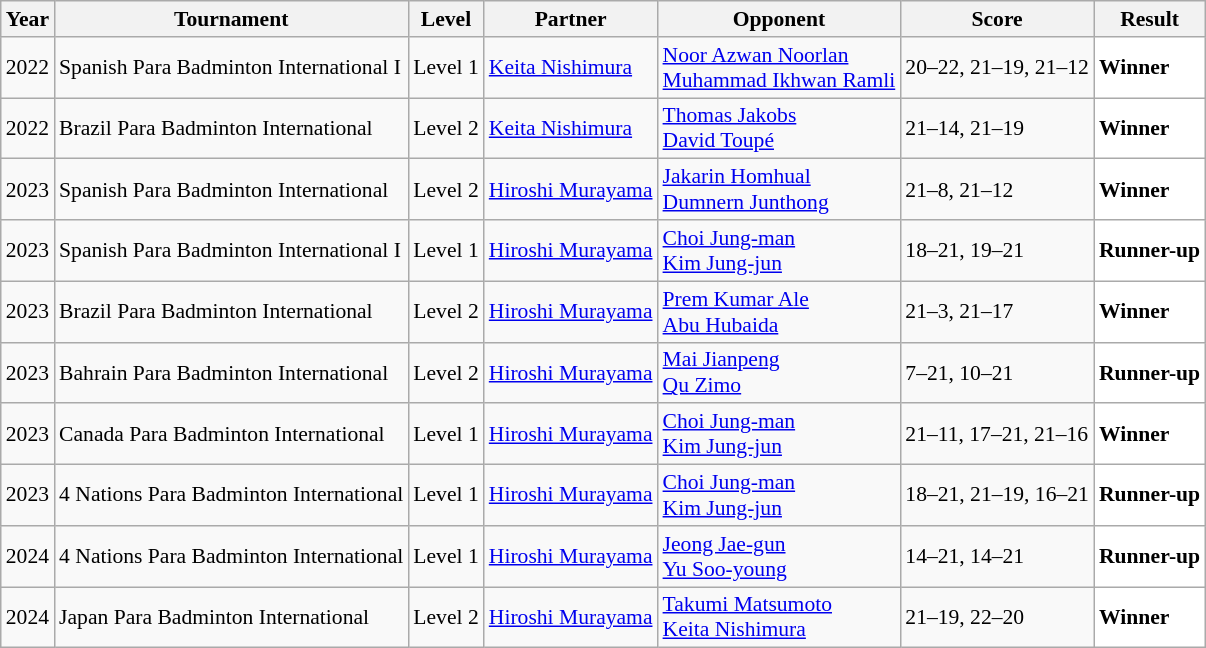<table class="sortable wikitable" style="font-size: 90%;">
<tr>
<th>Year</th>
<th>Tournament</th>
<th>Level</th>
<th>Partner</th>
<th>Opponent</th>
<th>Score</th>
<th>Result</th>
</tr>
<tr>
<td align="center">2022</td>
<td align="left">Spanish Para Badminton International I</td>
<td align="left">Level 1</td>
<td> <a href='#'>Keita Nishimura</a></td>
<td align="left"> <a href='#'>Noor Azwan Noorlan</a> <br>  <a href='#'>Muhammad Ikhwan Ramli</a></td>
<td align="left">20–22, 21–19, 21–12</td>
<td style="text-align:left; background:white"> <strong>Winner</strong></td>
</tr>
<tr>
<td align="center">2022</td>
<td align="left">Brazil Para Badminton International</td>
<td align="left">Level 2</td>
<td> <a href='#'>Keita Nishimura</a></td>
<td align="left"> <a href='#'>Thomas Jakobs</a> <br>  <a href='#'>David Toupé</a></td>
<td align="left">21–14, 21–19</td>
<td style="text-align:left; background:white"> <strong>Winner</strong></td>
</tr>
<tr>
<td align="center">2023</td>
<td align="left">Spanish Para Badminton International</td>
<td align="left">Level 2</td>
<td align="left"> <a href='#'>Hiroshi Murayama</a></td>
<td align="left"> <a href='#'>Jakarin Homhual</a> <br>  <a href='#'>Dumnern Junthong</a></td>
<td align="left">21–8, 21–12</td>
<td style="text-align:left; background:white"> <strong>Winner</strong></td>
</tr>
<tr>
<td align="center">2023</td>
<td align="left">Spanish Para Badminton International I</td>
<td align="left">Level 1</td>
<td align="left"> <a href='#'>Hiroshi Murayama</a></td>
<td align="left"> <a href='#'>Choi Jung-man</a> <br>  <a href='#'>Kim Jung-jun</a></td>
<td align="left">18–21, 19–21</td>
<td style="text-align:left; background:white"> <strong>Runner-up</strong></td>
</tr>
<tr>
<td align="center">2023</td>
<td align="left">Brazil Para Badminton International</td>
<td align="left">Level 2</td>
<td align="left"> <a href='#'>Hiroshi Murayama</a></td>
<td align="left"> <a href='#'>Prem Kumar Ale</a> <br>  <a href='#'>Abu Hubaida</a></td>
<td align="left">21–3, 21–17</td>
<td style="text-align:left; background:white"> <strong>Winner</strong></td>
</tr>
<tr>
<td align="center">2023</td>
<td align="left">Bahrain Para Badminton International</td>
<td align="left">Level 2</td>
<td align="left"> <a href='#'>Hiroshi Murayama</a></td>
<td align="left"> <a href='#'>Mai Jianpeng</a> <br>  <a href='#'>Qu Zimo</a></td>
<td align="left">7–21, 10–21</td>
<td style="text-align:left; background:white"> <strong>Runner-up</strong></td>
</tr>
<tr>
<td align="center">2023</td>
<td align="left">Canada Para Badminton International</td>
<td align="left">Level 1</td>
<td align="left"> <a href='#'>Hiroshi Murayama</a></td>
<td align="left"> <a href='#'>Choi Jung-man</a> <br>  <a href='#'>Kim Jung-jun</a></td>
<td align="left">21–11, 17–21, 21–16</td>
<td style="text-align:left; background:white"> <strong>Winner</strong></td>
</tr>
<tr>
<td align="center">2023</td>
<td align="left">4 Nations Para Badminton International</td>
<td align="left">Level 1</td>
<td align="left"> <a href='#'>Hiroshi Murayama</a></td>
<td align="left"> <a href='#'>Choi Jung-man</a> <br>  <a href='#'>Kim Jung-jun</a></td>
<td align="left">18–21, 21–19, 16–21</td>
<td style="text-align:left; background:white"> <strong>Runner-up</strong></td>
</tr>
<tr>
<td align="center">2024</td>
<td align="left">4 Nations Para Badminton International</td>
<td align="left">Level 1</td>
<td align="left"> <a href='#'>Hiroshi Murayama</a></td>
<td align="left"> <a href='#'>Jeong Jae-gun</a> <br>  <a href='#'>Yu Soo-young</a></td>
<td align="left">14–21, 14–21</td>
<td style="text-align:left; background:white"> <strong>Runner-up</strong></td>
</tr>
<tr>
<td align="center">2024</td>
<td align="left">Japan Para Badminton International</td>
<td align="left">Level 2</td>
<td align="left"> <a href='#'>Hiroshi Murayama</a></td>
<td align="left"> <a href='#'>Takumi Matsumoto</a> <br>  <a href='#'>Keita Nishimura</a></td>
<td align="left">21–19, 22–20</td>
<td style="text-align:left; background:white"> <strong>Winner</strong></td>
</tr>
</table>
